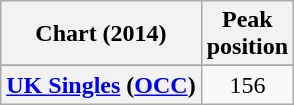<table class="wikitable sortable plainrowheaders" style="text-align:center">
<tr>
<th>Chart (2014)</th>
<th>Peak<br>position</th>
</tr>
<tr>
</tr>
<tr>
<th scope="row"><a href='#'>UK Singles</a> (<a href='#'>OCC</a>)</th>
<td style="text-align:center;">156</td>
</tr>
</table>
